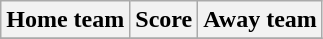<table class="wikitable" style="text-align: center">
<tr>
<th>Home team</th>
<th>Score</th>
<th>Away team</th>
</tr>
<tr>
</tr>
</table>
